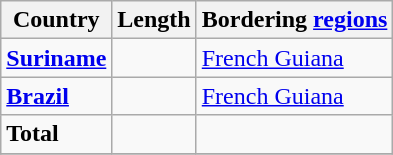<table class="wikitable sortable">
<tr>
<th>Country</th>
<th>Length</th>
<th class="unsortable">Bordering <a href='#'>regions</a></th>
</tr>
<tr>
<td> <strong><a href='#'>Suriname</a></strong></td>
<td></td>
<td><a href='#'>French Guiana</a></td>
</tr>
<tr>
<td> <strong><a href='#'>Brazil</a></strong></td>
<td></td>
<td><a href='#'>French Guiana</a></td>
</tr>
<tr>
<td><strong>Total</strong></td>
<td><strong></strong></td>
<td></td>
</tr>
<tr>
</tr>
</table>
